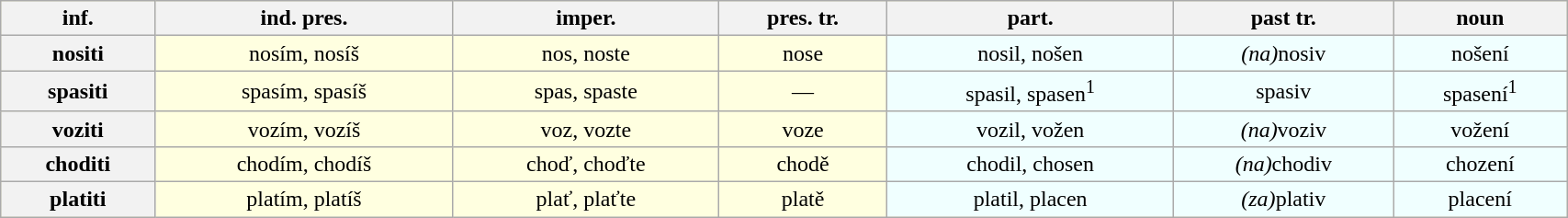<table class="wikitable" border="1" width=90% style="text-align:center; background:lightyellow">
<tr>
<th>inf.</th>
<th>ind. pres.</th>
<th>imper.</th>
<th>pres. tr.</th>
<th>part.</th>
<th>past tr.</th>
<th>noun</th>
</tr>
<tr>
<th>nositi</th>
<td>nosím, nosíš</td>
<td>nos, noste</td>
<td>nose</td>
<td style="background:azure">nosil, nošen</td>
<td style="background:azure"><em>(na)</em>nosiv</td>
<td style="background:azure">nošení</td>
</tr>
<tr>
<th>spasiti</th>
<td>spasím, spasíš</td>
<td>spas, spaste</td>
<td>—</td>
<td style="background:azure">spasil, spasen<sup>1</sup></td>
<td style="background:azure">spasiv</td>
<td style="background:azure">spasení<sup>1</sup></td>
</tr>
<tr>
<th>voziti</th>
<td>vozím, vozíš</td>
<td>voz, vozte</td>
<td>voze</td>
<td style="background:azure">vozil, vožen</td>
<td style="background:azure"><em>(na)</em>voziv</td>
<td style="background:azure">vožení</td>
</tr>
<tr>
<th>choditi</th>
<td>chodím, chodíš</td>
<td>choď, choďte</td>
<td>chodě</td>
<td style="background:azure">chodil, chosen</td>
<td style="background:azure"><em>(na)</em>chodiv</td>
<td style="background:azure">chození</td>
</tr>
<tr>
<th>platiti</th>
<td>platím, platíš</td>
<td>plať, plaťte</td>
<td>platě</td>
<td style="background:azure">platil, placen</td>
<td style="background:azure"><em>(za)</em>plativ</td>
<td style="background:azure">placení</td>
</tr>
</table>
